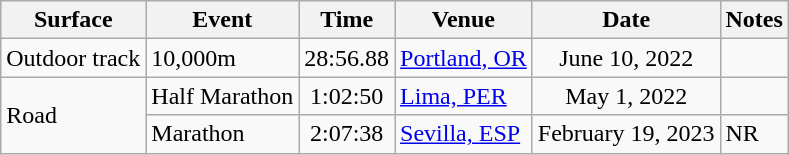<table class="wikitable sortable">
<tr>
<th>Surface</th>
<th>Event</th>
<th>Time</th>
<th>Venue</th>
<th>Date</th>
<th>Notes</th>
</tr>
<tr>
<td>Outdoor track</td>
<td>10,000m</td>
<td align="center">28:56.88</td>
<td><a href='#'>Portland, OR</a></td>
<td align="center">June 10, 2022</td>
<td></td>
</tr>
<tr>
<td rowspan="2">Road</td>
<td>Half Marathon</td>
<td align="center">1:02:50</td>
<td><a href='#'>Lima, PER</a></td>
<td align="center">May 1, 2022</td>
<td></td>
</tr>
<tr>
<td>Marathon</td>
<td align="center">2:07:38</td>
<td><a href='#'>Sevilla, ESP</a></td>
<td align="center">February 19, 2023</td>
<td>NR</td>
</tr>
</table>
